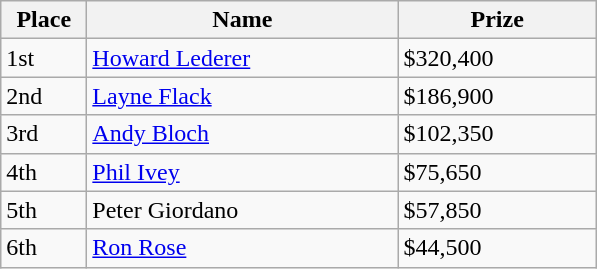<table class="wikitable">
<tr>
<th width="50">Place</th>
<th width="200">Name</th>
<th width="125">Prize</th>
</tr>
<tr>
<td>1st</td>
<td><a href='#'>Howard Lederer</a></td>
<td>$320,400</td>
</tr>
<tr>
<td>2nd</td>
<td><a href='#'>Layne Flack</a></td>
<td>$186,900</td>
</tr>
<tr>
<td>3rd</td>
<td><a href='#'>Andy Bloch</a></td>
<td>$102,350</td>
</tr>
<tr>
<td>4th</td>
<td><a href='#'>Phil Ivey</a></td>
<td>$75,650</td>
</tr>
<tr>
<td>5th</td>
<td>Peter Giordano</td>
<td>$57,850</td>
</tr>
<tr>
<td>6th</td>
<td><a href='#'>Ron Rose</a></td>
<td>$44,500</td>
</tr>
</table>
